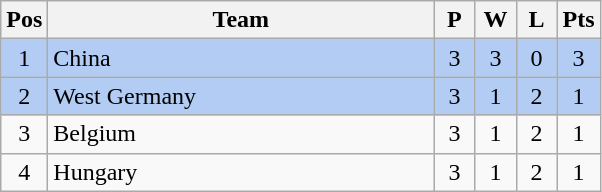<table class="wikitable" style="font-size: 100%">
<tr>
<th width=15>Pos</th>
<th width=250>Team</th>
<th width=20>P</th>
<th width=20>W</th>
<th width=20>L</th>
<th width=20>Pts</th>
</tr>
<tr align=center style="background: #b2ccf4;">
<td>1</td>
<td align="left"> China</td>
<td>3</td>
<td>3</td>
<td>0</td>
<td>3</td>
</tr>
<tr align=center style="background: #b2ccf4;">
<td>2</td>
<td align="left"> West Germany</td>
<td>3</td>
<td>1</td>
<td>2</td>
<td>1</td>
</tr>
<tr align=center>
<td>3</td>
<td align="left"> Belgium</td>
<td>3</td>
<td>1</td>
<td>2</td>
<td>1</td>
</tr>
<tr align=center>
<td>4</td>
<td align="left"> Hungary</td>
<td>3</td>
<td>1</td>
<td>2</td>
<td>1</td>
</tr>
</table>
